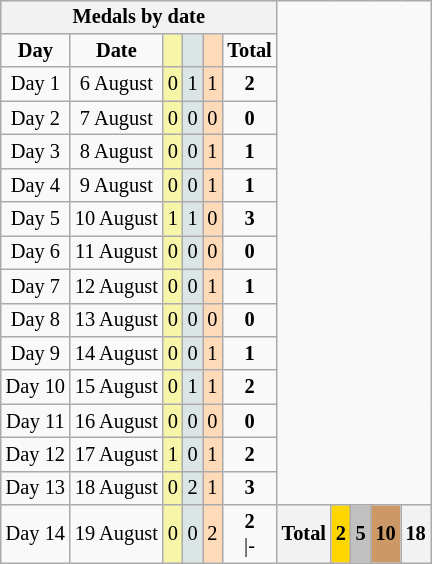<table class=wikitable style="font-size:85%" align="left" valign="top">
<tr bgcolor=efefef>
<th colspan=6><strong>Medals by date</strong></th>
</tr>
<tr align=center>
<td><strong>Day</strong></td>
<td><strong>Date</strong></td>
<td bgcolor=#f7f6a8></td>
<td bgcolor=#dce5e5></td>
<td bgcolor=#ffdab9></td>
<td><strong>Total</strong></td>
</tr>
<tr align=center>
<td>Day 1</td>
<td>6 August</td>
<td bgcolor=F7F6A8>0</td>
<td bgcolor=DCE5E5>1</td>
<td bgcolor=FFDAB9>1</td>
<td><strong>2</strong></td>
</tr>
<tr align=center>
<td>Day 2</td>
<td>7 August</td>
<td bgcolor=F7F6A8>0</td>
<td bgcolor=DCE5E5>0</td>
<td bgcolor=FFDAB9>0</td>
<td><strong>0</strong></td>
</tr>
<tr align=center>
<td>Day 3</td>
<td>8 August</td>
<td bgcolor=F7F6A8>0</td>
<td bgcolor=DCE5E5>0</td>
<td bgcolor=FFDAB9>1</td>
<td><strong>1</strong></td>
</tr>
<tr align=center>
<td>Day 4</td>
<td>9 August</td>
<td bgcolor=F7F6A8>0</td>
<td bgcolor=DCE5E5>0</td>
<td bgcolor=FFDAB9>1</td>
<td><strong>1</strong></td>
</tr>
<tr align=center>
<td>Day 5</td>
<td>10 August</td>
<td bgcolor=F7F6A8>1</td>
<td bgcolor=DCE5E5>1</td>
<td bgcolor=FFDAB9>0</td>
<td><strong>3</strong></td>
</tr>
<tr align=center>
<td>Day 6</td>
<td>11 August</td>
<td bgcolor=F7F6A8>0</td>
<td bgcolor=DCE5E5>0</td>
<td bgcolor=FFDAB9>0</td>
<td><strong>0</strong></td>
</tr>
<tr align=center>
<td>Day 7</td>
<td>12 August</td>
<td bgcolor=F7F6A8>0</td>
<td bgcolor=DCE5E5>0</td>
<td bgcolor=FFDAB9>1</td>
<td><strong>1</strong></td>
</tr>
<tr align=center>
<td>Day 8</td>
<td>13 August</td>
<td bgcolor=F7F6A8>0</td>
<td bgcolor=DCE5E5>0</td>
<td bgcolor=FFDAB9>0</td>
<td><strong>0</strong></td>
</tr>
<tr align=center>
<td>Day 9</td>
<td>14 August</td>
<td bgcolor=F7F6A8>0</td>
<td bgcolor=DCE5E5>0</td>
<td bgcolor=FFDAB9>1</td>
<td><strong>1</strong></td>
</tr>
<tr align=center>
<td>Day 10</td>
<td>15 August</td>
<td bgcolor=F7F6A8>0</td>
<td bgcolor=DCE5E5>1</td>
<td bgcolor=FFDAB9>1</td>
<td><strong>2</strong></td>
</tr>
<tr align=center>
<td>Day 11</td>
<td>16 August</td>
<td bgcolor=F7F6A8>0</td>
<td bgcolor=DCE5E5>0</td>
<td bgcolor=FFDAB9>0</td>
<td><strong>0</strong></td>
</tr>
<tr align=center>
<td>Day 12</td>
<td>17 August</td>
<td bgcolor=F7F6A8>1</td>
<td bgcolor=DCE5E5>0</td>
<td bgcolor=FFDAB9>1</td>
<td><strong>2</strong></td>
</tr>
<tr align=center>
<td>Day 13</td>
<td>18 August</td>
<td bgcolor=F7F6A8>0</td>
<td bgcolor=DCE5E5>2</td>
<td bgcolor=FFDAB9>1</td>
<td><strong>3</strong></td>
</tr>
<tr align=center>
<td>Day 14</td>
<td>19 August</td>
<td bgcolor=F7F6A8>0</td>
<td bgcolor=DCE5E5>0</td>
<td bgcolor=FFDAB9>2</td>
<td><strong>2</strong><br>|-</td>
<th colspan=2><strong>Total</strong></th>
<th style="background:gold"><strong>2</strong></th>
<th style="background:silver"><strong>5</strong></th>
<th style="background:#c96"><strong>10</strong></th>
<th><strong>18</strong></th>
</tr>
</table>
